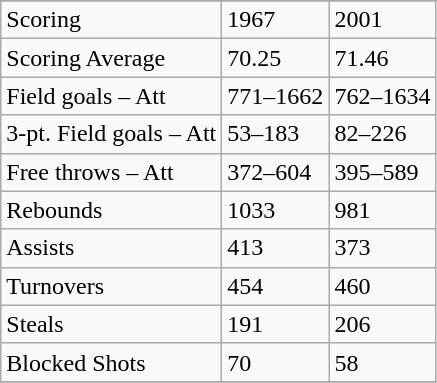<table class="wikitable">
<tr>
</tr>
<tr>
<td>Scoring</td>
<td>1967</td>
<td>2001</td>
</tr>
<tr>
<td>Scoring Average</td>
<td>70.25</td>
<td>71.46</td>
</tr>
<tr>
<td>Field goals – Att</td>
<td>771–1662</td>
<td>762–1634</td>
</tr>
<tr>
<td>3-pt. Field goals – Att</td>
<td>53–183</td>
<td>82–226</td>
</tr>
<tr>
<td>Free throws – Att</td>
<td>372–604</td>
<td>395–589</td>
</tr>
<tr>
<td>Rebounds</td>
<td>1033</td>
<td>981</td>
</tr>
<tr>
<td>Assists</td>
<td>413</td>
<td>373</td>
</tr>
<tr>
<td>Turnovers</td>
<td>454</td>
<td>460</td>
</tr>
<tr>
<td>Steals</td>
<td>191</td>
<td>206</td>
</tr>
<tr>
<td>Blocked Shots</td>
<td>70</td>
<td>58</td>
</tr>
<tr>
</tr>
</table>
